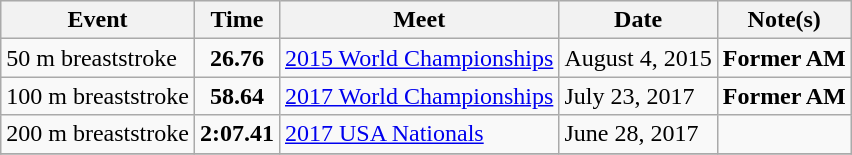<table class="wikitable">
<tr bgcolor="#eeeeee">
<th>Event</th>
<th>Time</th>
<th>Meet</th>
<th>Date</th>
<th>Note(s)</th>
</tr>
<tr>
<td>50 m breaststroke</td>
<td align="center"><strong>26.76</strong></td>
<td><a href='#'>2015 World Championships</a></td>
<td>August 4, 2015</td>
<td><strong>Former AM</strong></td>
</tr>
<tr>
<td>100 m breaststroke</td>
<td align="center"><strong>58.64</strong></td>
<td><a href='#'>2017 World Championships</a></td>
<td>July 23, 2017</td>
<td><strong>Former AM</strong></td>
</tr>
<tr>
<td>200 m breaststroke</td>
<td align="center"><strong>2:07.41</strong></td>
<td><a href='#'>2017 USA Nationals</a></td>
<td>June 28, 2017</td>
<td></td>
</tr>
<tr>
</tr>
</table>
